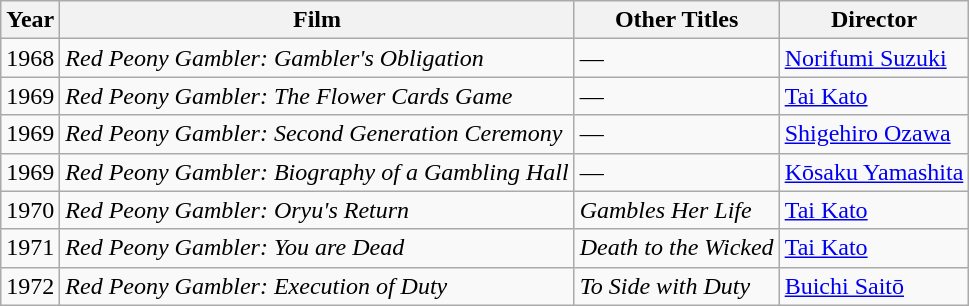<table class="wikitable">
<tr>
<th>Year</th>
<th>Film</th>
<th>Other Titles</th>
<th>Director</th>
</tr>
<tr>
<td>1968</td>
<td><em>Red Peony Gambler: Gambler's Obligation</em><br></td>
<td>—</td>
<td><a href='#'>Norifumi Suzuki</a></td>
</tr>
<tr>
<td>1969</td>
<td><em>Red Peony Gambler: The Flower Cards Game</em><br></td>
<td>—</td>
<td><a href='#'>Tai Kato</a></td>
</tr>
<tr>
<td>1969</td>
<td><em>Red Peony Gambler: Second Generation Ceremony</em><br></td>
<td>—</td>
<td><a href='#'>Shigehiro Ozawa</a></td>
</tr>
<tr>
<td>1969</td>
<td><em>Red Peony Gambler: Biography of a Gambling Hall</em><br></td>
<td>—</td>
<td><a href='#'>Kōsaku Yamashita</a></td>
</tr>
<tr>
<td>1970</td>
<td><em>Red Peony Gambler: Oryu's Return</em><br></td>
<td><em>Gambles Her Life</em></td>
<td><a href='#'>Tai Kato</a></td>
</tr>
<tr>
<td>1971</td>
<td><em>Red Peony Gambler: You are Dead</em><br></td>
<td><em>Death to the Wicked</em></td>
<td><a href='#'>Tai Kato</a></td>
</tr>
<tr>
<td>1972</td>
<td><em>Red Peony Gambler: Execution of Duty</em><br></td>
<td><em>To Side with Duty</em></td>
<td><a href='#'>Buichi Saitō</a></td>
</tr>
</table>
